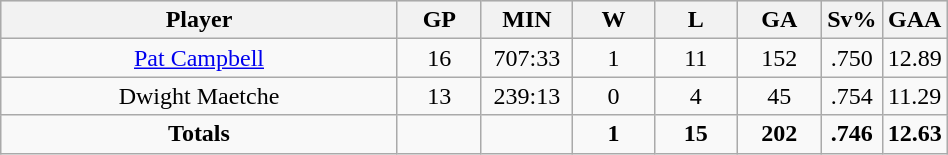<table class="wikitable sortable" width="50%">
<tr align="center"  bgcolor="#dddddd">
<th width="50%">Player</th>
<th width="10%">GP</th>
<th width="10%">MIN</th>
<th width="10%">W</th>
<th width="10%">L</th>
<th width="10%">GA</th>
<th width="10%">Sv%</th>
<th width="10%">GAA</th>
</tr>
<tr align=center>
<td><a href='#'>Pat Campbell</a></td>
<td>16</td>
<td>707:33</td>
<td>1</td>
<td>11</td>
<td>152</td>
<td>.750</td>
<td>12.89</td>
</tr>
<tr align=center>
<td>Dwight Maetche</td>
<td>13</td>
<td>239:13</td>
<td>0</td>
<td>4</td>
<td>45</td>
<td>.754</td>
<td>11.29</td>
</tr>
<tr align=center>
<td><strong>Totals</strong></td>
<td></td>
<td></td>
<td><strong>1</strong></td>
<td><strong>15</strong></td>
<td><strong> 202</strong></td>
<td><strong> .746</strong></td>
<td><strong> 12.63</strong></td>
</tr>
</table>
